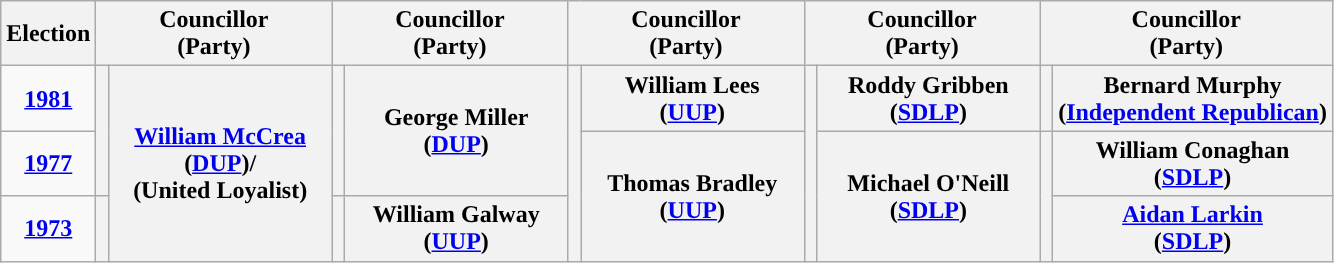<table class="wikitable" style="text-align:center">
<tr>
<th scope="col" width="50">Election</th>
<th scope="col" width="150" colspan = "2">Councillor<br> (Party)</th>
<th scope="col" width="150" colspan = "2">Councillor<br> (Party)</th>
<th scope="col" width="150" colspan = "2">Councillor<br> (Party)</th>
<th scope="col" width="150" colspan = "2">Councillor<br> (Party)</th>
<th scope="col" width="150" colspan = "2">Councillor<br> (Party)</th>
</tr>
<tr>
<td><strong><a href='#'>1981</a></strong></td>
<th rowspan="2" width="1" style="background-color: "></th>
<th rowspan = "3"><a href='#'>William McCrea</a> <br> (<a href='#'>DUP</a>)/ <br> (United Loyalist)</th>
<th rowspan="2" width="1" style="background-color: "></th>
<th rowspan = "2">George Miller <br> (<a href='#'>DUP</a>)</th>
<th rowspan="3" width="1" style="background-color: "></th>
<th rowspan = "1">William Lees <br> (<a href='#'>UUP</a>)</th>
<th rowspan="3" width="1" style="background-color: "></th>
<th rowspan = "1">Roddy Gribben <br> (<a href='#'>SDLP</a>)</th>
<th rowspan="1" width="1" style="background-color: "></th>
<th rowspan = "1">Bernard Murphy <br> (<a href='#'>Independent Republican</a>)</th>
</tr>
<tr>
<td><strong><a href='#'>1977</a></strong></td>
<th rowspan = "2">Thomas Bradley <br> (<a href='#'>UUP</a>)</th>
<th rowspan = "2">Michael O'Neill <br> (<a href='#'>SDLP</a>)</th>
<th rowspan="2" width="1" style="background-color: "></th>
<th rowspan = "1">William Conaghan <br> (<a href='#'>SDLP</a>)</th>
</tr>
<tr>
<td><strong><a href='#'>1973</a></strong></td>
<th rowspan="2" width="1" style="background-color: "></th>
<th rowspan="1" width="1" style="background-color: "></th>
<th rowspan = "1">William Galway <br> (<a href='#'>UUP</a>)</th>
<th rowspan = "1"><a href='#'>Aidan Larkin</a> <br> (<a href='#'>SDLP</a>)</th>
</tr>
</table>
